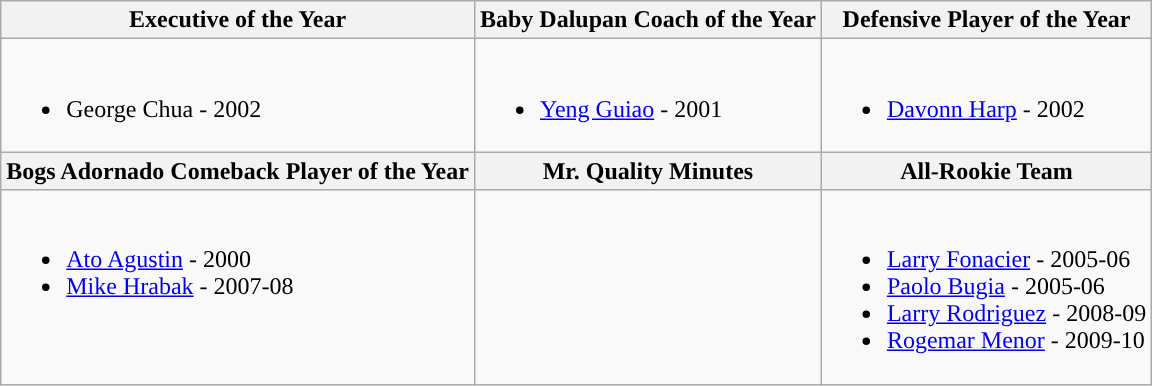<table class=wikitable>
<tr>
<th>Executive of the Year</th>
<th>Baby Dalupan Coach of the Year</th>
<th>Defensive Player of the Year</th>
</tr>
<tr>
<td valign="top"><br><ul><li>George Chua - 2002</li></ul></td>
<td valign="top"><br><ul><li><a href='#'>Yeng Guiao</a> - 2001</li></ul></td>
<td valign="top"><br><ul><li><a href='#'>Davonn Harp</a> - 2002</li></ul></td>
</tr>
<tr>
<th>Bogs Adornado Comeback Player of the Year</th>
<th>Mr. Quality Minutes</th>
<th>All-Rookie Team</th>
</tr>
<tr>
<td valign="top"><br><ul><li><a href='#'>Ato Agustin</a> - 2000</li><li><a href='#'>Mike Hrabak</a> - 2007-08</li></ul></td>
<td valign="top"></td>
<td valign="top"><br><ul><li><a href='#'>Larry Fonacier</a> - 2005-06</li><li><a href='#'>Paolo Bugia</a> - 2005-06</li><li><a href='#'>Larry Rodriguez</a> - 2008-09</li><li><a href='#'>Rogemar Menor</a> - 2009-10</li></ul></td>
</tr>
</table>
